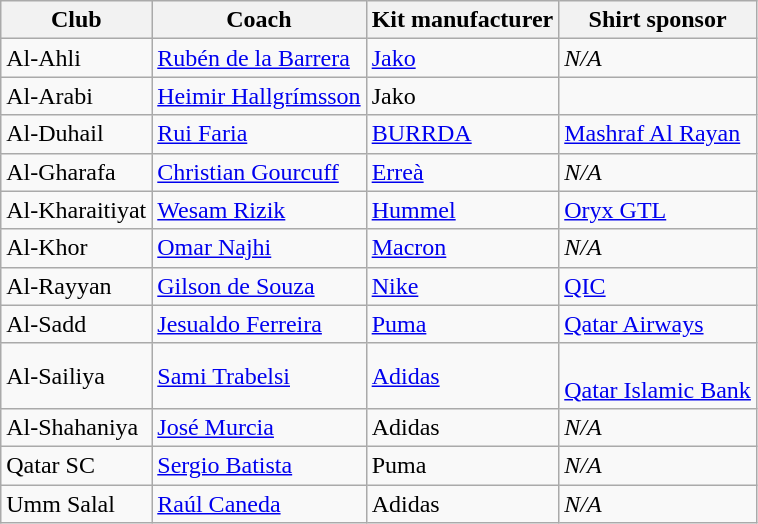<table class="wikitable sortable" style="text-align:left;">
<tr>
<th>Club</th>
<th>Coach</th>
<th>Kit manufacturer</th>
<th>Shirt sponsor</th>
</tr>
<tr>
<td>Al-Ahli</td>
<td> <a href='#'>Rubén de la Barrera</a></td>
<td><a href='#'>Jako</a></td>
<td><em>N/A</em></td>
</tr>
<tr>
<td>Al-Arabi</td>
<td> <a href='#'>Heimir Hallgrímsson</a></td>
<td>Jako</td>
<td></td>
</tr>
<tr>
<td>Al-Duhail</td>
<td> <a href='#'>Rui Faria</a></td>
<td><a href='#'>BURRDA</a></td>
<td><a href='#'>Mashraf Al Rayan</a></td>
</tr>
<tr>
<td>Al-Gharafa</td>
<td> <a href='#'>Christian Gourcuff</a></td>
<td><a href='#'>Erreà</a></td>
<td><em>N/A</em></td>
</tr>
<tr>
<td>Al-Kharaitiyat</td>
<td> <a href='#'>Wesam Rizik</a></td>
<td><a href='#'>Hummel</a></td>
<td><a href='#'>Oryx GTL</a></td>
</tr>
<tr>
<td>Al-Khor</td>
<td> <a href='#'>Omar Najhi</a></td>
<td><a href='#'>Macron</a></td>
<td><em>N/A</em></td>
</tr>
<tr>
<td>Al-Rayyan</td>
<td> <a href='#'>Gilson de Souza</a></td>
<td><a href='#'>Nike</a></td>
<td><a href='#'>QIC</a></td>
</tr>
<tr>
<td>Al-Sadd</td>
<td> <a href='#'>Jesualdo Ferreira</a></td>
<td><a href='#'>Puma</a></td>
<td><a href='#'>Qatar Airways</a></td>
</tr>
<tr>
<td>Al-Sailiya</td>
<td> <a href='#'>Sami Trabelsi</a></td>
<td><a href='#'>Adidas</a></td>
<td><br><a href='#'>Qatar Islamic Bank</a></td>
</tr>
<tr>
<td>Al-Shahaniya</td>
<td> <a href='#'>José Murcia</a></td>
<td>Adidas</td>
<td><em>N/A</em></td>
</tr>
<tr>
<td>Qatar SC</td>
<td> <a href='#'>Sergio Batista</a></td>
<td>Puma</td>
<td><em>N/A</em></td>
</tr>
<tr>
<td>Umm Salal</td>
<td> <a href='#'>Raúl Caneda</a></td>
<td>Adidas</td>
<td><em>N/A</em></td>
</tr>
</table>
